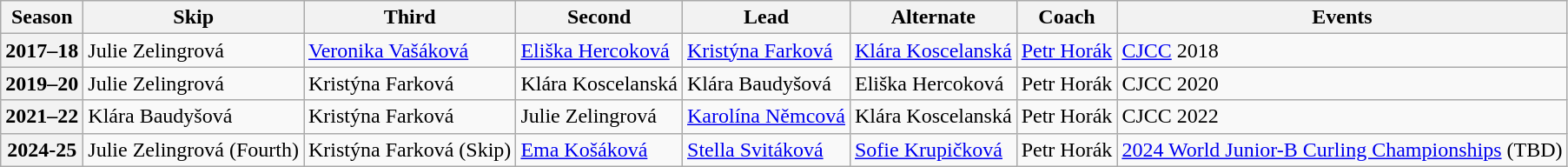<table class="wikitable">
<tr>
<th scope="col">Season</th>
<th scope="col">Skip</th>
<th scope="col">Third</th>
<th scope="col">Second</th>
<th scope="col">Lead</th>
<th scope="col">Alternate</th>
<th scope="col">Coach</th>
<th scope="col">Events</th>
</tr>
<tr>
<th scope="row">2017–18</th>
<td>Julie Zelingrová</td>
<td><a href='#'>Veronika Vašáková</a></td>
<td><a href='#'>Eliška Hercoková</a></td>
<td><a href='#'>Kristýna Farková</a></td>
<td><a href='#'>Klára Koscelanská</a></td>
<td><a href='#'>Petr Horák</a></td>
<td><a href='#'>CJCC</a> 2018 </td>
</tr>
<tr>
<th scope="row">2019–20</th>
<td>Julie Zelingrová</td>
<td>Kristýna Farková</td>
<td>Klára Koscelanská</td>
<td>Klára Baudyšová</td>
<td>Eliška Hercoková</td>
<td>Petr Horák</td>
<td>CJCC 2020 </td>
</tr>
<tr>
<th scope="row">2021–22</th>
<td>Klára Baudyšová</td>
<td>Kristýna Farková</td>
<td>Julie Zelingrová</td>
<td><a href='#'>Karolína Němcová</a></td>
<td>Klára Koscelanská</td>
<td>Petr Horák</td>
<td>CJCC 2022 </td>
</tr>
<tr>
<th scope="row">2024-25</th>
<td>Julie Zelingrová (Fourth)</td>
<td>Kristýna Farková (Skip)</td>
<td><a href='#'>Ema Košáková</a></td>
<td><a href='#'>Stella Svitáková</a></td>
<td><a href='#'>Sofie Krupičková</a></td>
<td>Petr Horák</td>
<td><a href='#'>2024 World Junior-B Curling Championships</a> (TBD)</td>
</tr>
</table>
